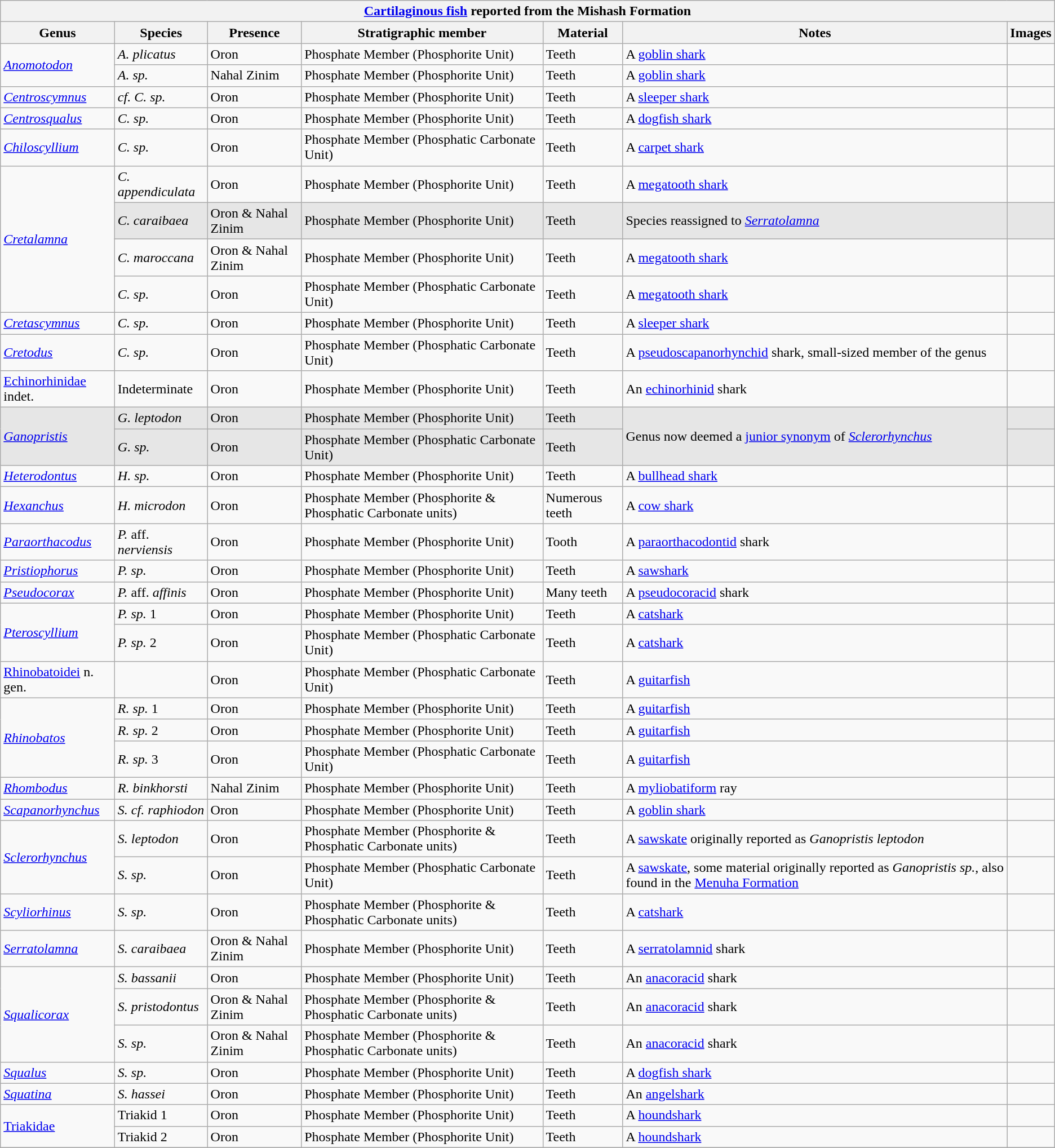<table class="wikitable" align="center">
<tr>
<th colspan="7" align="center"><strong><a href='#'>Cartilaginous fish</a> reported from the Mishash Formation</strong></th>
</tr>
<tr>
<th>Genus</th>
<th>Species</th>
<th>Presence</th>
<th><strong>Stratigraphic member</strong></th>
<th><strong>Material</strong></th>
<th>Notes</th>
<th>Images</th>
</tr>
<tr>
<td rowspan="2"><em><a href='#'>Anomotodon</a></em></td>
<td><em>A. plicatus</em></td>
<td>Oron</td>
<td>Phosphate Member (Phosphorite Unit)</td>
<td>Teeth</td>
<td>A <a href='#'>goblin shark</a></td>
<td></td>
</tr>
<tr>
<td><em>A. sp.</em></td>
<td>Nahal Zinim</td>
<td>Phosphate Member (Phosphorite Unit)</td>
<td>Teeth</td>
<td>A <a href='#'>goblin shark</a></td>
<td></td>
</tr>
<tr>
<td><em><a href='#'>Centroscymnus</a></em></td>
<td><em>cf. C. sp.</em></td>
<td>Oron</td>
<td>Phosphate Member (Phosphorite Unit)</td>
<td>Teeth</td>
<td>A <a href='#'>sleeper shark</a></td>
<td></td>
</tr>
<tr>
<td><em><a href='#'>Centrosqualus</a></em></td>
<td><em>C. sp.</em></td>
<td>Oron</td>
<td>Phosphate Member (Phosphorite Unit)</td>
<td>Teeth</td>
<td>A <a href='#'>dogfish shark</a></td>
<td></td>
</tr>
<tr>
<td><em><a href='#'>Chiloscyllium</a></em></td>
<td><em>C. sp.</em></td>
<td>Oron</td>
<td>Phosphate Member (Phosphatic Carbonate Unit)</td>
<td>Teeth</td>
<td>A <a href='#'>carpet shark</a></td>
<td></td>
</tr>
<tr>
<td rowspan="4"><em><a href='#'>Cretalamna</a></em></td>
<td><em>C. appendiculata</em></td>
<td>Oron</td>
<td>Phosphate Member (Phosphorite Unit)</td>
<td>Teeth</td>
<td>A <a href='#'>megatooth shark</a></td>
<td></td>
</tr>
<tr>
<td style="background:#E6E6E6;"><em>C. caraibaea</em></td>
<td style="background:#E6E6E6;">Oron & Nahal Zinim</td>
<td style="background:#E6E6E6;">Phosphate Member (Phosphorite Unit)</td>
<td style="background:#E6E6E6;">Teeth</td>
<td style="background:#E6E6E6;">Species reassigned to <em><a href='#'>Serratolamna</a></em></td>
<td style="background:#E6E6E6;"></td>
</tr>
<tr>
<td><em>C. maroccana</em></td>
<td>Oron & Nahal Zinim</td>
<td>Phosphate Member (Phosphorite Unit)</td>
<td>Teeth</td>
<td>A <a href='#'>megatooth shark</a></td>
<td></td>
</tr>
<tr>
<td><em>C. sp.</em></td>
<td>Oron</td>
<td>Phosphate Member (Phosphatic Carbonate Unit)</td>
<td>Teeth</td>
<td>A <a href='#'>megatooth shark</a></td>
<td></td>
</tr>
<tr>
<td><em><a href='#'>Cretascymnus</a></em></td>
<td><em>C. sp.</em></td>
<td>Oron</td>
<td>Phosphate Member (Phosphorite Unit)</td>
<td>Teeth</td>
<td>A <a href='#'>sleeper shark</a></td>
<td></td>
</tr>
<tr>
<td><em><a href='#'>Cretodus</a></em></td>
<td><em>C. sp.</em></td>
<td>Oron</td>
<td>Phosphate Member (Phosphatic Carbonate Unit)</td>
<td>Teeth</td>
<td>A <a href='#'>pseudoscapanorhynchid</a> shark, small-sized member of the genus</td>
<td></td>
</tr>
<tr>
<td><a href='#'>Echinorhinidae</a> indet.</td>
<td>Indeterminate</td>
<td>Oron</td>
<td>Phosphate Member (Phosphorite Unit)</td>
<td>Teeth</td>
<td>An <a href='#'>echinorhinid</a> shark</td>
<td></td>
</tr>
<tr>
<td rowspan="2" style="background:#E6E6E6;"><em><a href='#'>Ganopristis</a></em></td>
<td style="background:#E6E6E6;"><em>G. leptodon</em></td>
<td style="background:#E6E6E6;">Oron</td>
<td style="background:#E6E6E6;">Phosphate Member (Phosphorite Unit)</td>
<td style="background:#E6E6E6;">Teeth</td>
<td rowspan="2" style="background:#E6E6E6;">Genus now deemed a <a href='#'>junior synonym</a> of <em><a href='#'>Sclerorhynchus</a></em></td>
<td style="background:#E6E6E6;"></td>
</tr>
<tr>
<td style="background:#E6E6E6;"><em>G. sp.</em></td>
<td style="background:#E6E6E6;">Oron</td>
<td style="background:#E6E6E6;">Phosphate Member (Phosphatic Carbonate Unit)</td>
<td style="background:#E6E6E6;">Teeth</td>
<td style="background:#E6E6E6;"></td>
</tr>
<tr>
<td><em><a href='#'>Heterodontus</a></em></td>
<td><em>H. sp.</em></td>
<td>Oron</td>
<td>Phosphate Member (Phosphorite Unit)</td>
<td>Teeth</td>
<td>A <a href='#'>bullhead shark</a></td>
<td></td>
</tr>
<tr>
<td><em><a href='#'>Hexanchus</a></em></td>
<td><em>H. microdon</em></td>
<td>Oron</td>
<td>Phosphate Member (Phosphorite & Phosphatic Carbonate units)</td>
<td>Numerous teeth</td>
<td>A <a href='#'>cow shark</a></td>
<td></td>
</tr>
<tr>
<td><em><a href='#'>Paraorthacodus</a></em></td>
<td><em>P.</em> aff. <em>nerviensis</em></td>
<td>Oron</td>
<td>Phosphate Member (Phosphorite Unit)</td>
<td>Tooth</td>
<td>A <a href='#'>paraorthacodontid</a> shark</td>
<td></td>
</tr>
<tr>
<td><em><a href='#'>Pristiophorus</a></em></td>
<td><em>P. sp.</em></td>
<td>Oron</td>
<td>Phosphate Member (Phosphorite Unit)</td>
<td>Teeth</td>
<td>A <a href='#'>sawshark</a></td>
<td></td>
</tr>
<tr>
<td><em><a href='#'>Pseudocorax</a></em></td>
<td><em>P.</em> aff. <em>affinis</em></td>
<td>Oron</td>
<td>Phosphate Member (Phosphorite Unit)</td>
<td>Many teeth</td>
<td>A <a href='#'>pseudocoracid</a> shark</td>
<td></td>
</tr>
<tr>
<td rowspan="2"><em><a href='#'>Pteroscyllium</a></em></td>
<td><em>P. sp.</em> 1</td>
<td>Oron</td>
<td>Phosphate Member (Phosphorite Unit)</td>
<td>Teeth</td>
<td>A <a href='#'>catshark</a></td>
<td></td>
</tr>
<tr>
<td><em>P. sp.</em> 2</td>
<td>Oron</td>
<td>Phosphate Member (Phosphatic Carbonate Unit)</td>
<td>Teeth</td>
<td>A <a href='#'>catshark</a></td>
<td></td>
</tr>
<tr>
<td><a href='#'>Rhinobatoidei</a> n. gen.</td>
<td></td>
<td>Oron</td>
<td>Phosphate Member (Phosphatic Carbonate Unit)</td>
<td>Teeth</td>
<td>A <a href='#'>guitarfish</a></td>
<td></td>
</tr>
<tr>
<td rowspan="3"><em><a href='#'>Rhinobatos</a></em></td>
<td><em>R. sp.</em> 1</td>
<td>Oron</td>
<td>Phosphate Member (Phosphorite Unit)</td>
<td>Teeth</td>
<td>A <a href='#'>guitarfish</a></td>
<td></td>
</tr>
<tr>
<td><em>R. sp.</em> 2</td>
<td>Oron</td>
<td>Phosphate Member (Phosphorite Unit)</td>
<td>Teeth</td>
<td>A <a href='#'>guitarfish</a></td>
<td></td>
</tr>
<tr>
<td><em>R. sp.</em> 3</td>
<td>Oron</td>
<td>Phosphate Member (Phosphatic Carbonate Unit)</td>
<td>Teeth</td>
<td>A <a href='#'>guitarfish</a></td>
<td></td>
</tr>
<tr>
<td><em><a href='#'>Rhombodus</a></em></td>
<td><em>R. binkhorsti</em></td>
<td>Nahal Zinim</td>
<td>Phosphate Member (Phosphorite Unit)</td>
<td>Teeth</td>
<td>A <a href='#'>myliobatiform</a> ray</td>
<td></td>
</tr>
<tr>
<td><em><a href='#'>Scapanorhynchus</a></em></td>
<td><em>S. cf. raphiodon</em></td>
<td>Oron</td>
<td>Phosphate Member (Phosphorite Unit)</td>
<td>Teeth</td>
<td>A <a href='#'>goblin shark</a></td>
<td></td>
</tr>
<tr>
<td rowspan="2"><em><a href='#'>Sclerorhynchus</a></em></td>
<td><em>S. leptodon</em></td>
<td>Oron</td>
<td>Phosphate Member (Phosphorite & Phosphatic Carbonate units)</td>
<td>Teeth</td>
<td>A <a href='#'>sawskate</a> originally reported as <em>Ganopristis leptodon</em></td>
<td></td>
</tr>
<tr>
<td><em>S. sp.</em></td>
<td>Oron</td>
<td>Phosphate Member (Phosphatic Carbonate Unit)</td>
<td>Teeth</td>
<td>A <a href='#'>sawskate</a>, some material originally reported as <em>Ganopristis sp.</em>, also found in the <a href='#'>Menuha Formation</a></td>
<td></td>
</tr>
<tr>
<td><em><a href='#'>Scyliorhinus</a></em></td>
<td><em>S. sp.</em></td>
<td>Oron</td>
<td>Phosphate Member (Phosphorite & Phosphatic Carbonate units)</td>
<td>Teeth</td>
<td>A <a href='#'>catshark</a></td>
<td></td>
</tr>
<tr>
<td><em><a href='#'>Serratolamna</a></em></td>
<td><em>S. caraibaea</em></td>
<td>Oron & Nahal Zinim</td>
<td>Phosphate Member (Phosphorite Unit)</td>
<td>Teeth</td>
<td>A <a href='#'>serratolamnid</a> shark</td>
<td></td>
</tr>
<tr>
<td rowspan="3"><em><a href='#'>Squalicorax</a></em></td>
<td><em>S. bassanii</em></td>
<td>Oron</td>
<td>Phosphate Member (Phosphorite Unit)</td>
<td>Teeth</td>
<td>An <a href='#'>anacoracid</a> shark</td>
<td></td>
</tr>
<tr>
<td><em>S. pristodontus</em></td>
<td>Oron & Nahal Zinim</td>
<td>Phosphate Member (Phosphorite & Phosphatic Carbonate units)</td>
<td>Teeth</td>
<td>An <a href='#'>anacoracid</a> shark</td>
<td></td>
</tr>
<tr>
<td><em>S. sp.</em></td>
<td>Oron & Nahal Zinim</td>
<td>Phosphate Member (Phosphorite & Phosphatic Carbonate units)</td>
<td>Teeth</td>
<td>An <a href='#'>anacoracid</a> shark</td>
<td></td>
</tr>
<tr>
<td><em><a href='#'>Squalus</a></em></td>
<td><em>S. sp.</em></td>
<td>Oron</td>
<td>Phosphate Member (Phosphorite Unit)</td>
<td>Teeth</td>
<td>A <a href='#'>dogfish shark</a></td>
<td></td>
</tr>
<tr>
<td><em><a href='#'>Squatina</a></em></td>
<td><em>S. hassei</em></td>
<td>Oron</td>
<td>Phosphate Member (Phosphorite Unit)</td>
<td>Teeth</td>
<td>An <a href='#'>angelshark</a></td>
<td></td>
</tr>
<tr>
<td rowspan="2"><a href='#'>Triakidae</a></td>
<td>Triakid 1</td>
<td>Oron</td>
<td>Phosphate Member (Phosphorite Unit)</td>
<td>Teeth</td>
<td>A <a href='#'>houndshark</a></td>
<td></td>
</tr>
<tr>
<td>Triakid 2</td>
<td>Oron</td>
<td>Phosphate Member (Phosphorite Unit)</td>
<td>Teeth</td>
<td>A <a href='#'>houndshark</a></td>
<td></td>
</tr>
<tr>
</tr>
</table>
